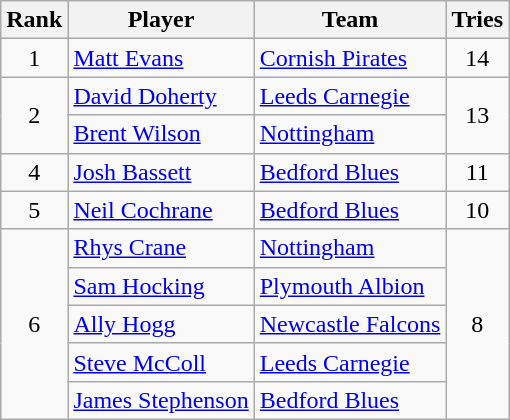<table class="wikitable">
<tr>
<th>Rank</th>
<th>Player</th>
<th>Team</th>
<th>Tries</th>
</tr>
<tr>
<td align=center>1</td>
<td> <a href='#'>Matt Evans</a></td>
<td><a href='#'>Cornish Pirates</a></td>
<td rowspan=1 align=center>14</td>
</tr>
<tr>
<td rowspan= 2 align=center>2</td>
<td> <a href='#'>David Doherty</a></td>
<td><a href='#'>Leeds Carnegie</a></td>
<td rowspan=2 align=center>13</td>
</tr>
<tr>
<td> <a href='#'>Brent Wilson</a></td>
<td><a href='#'>Nottingham</a></td>
</tr>
<tr>
<td align=center>4</td>
<td> <a href='#'>Josh Bassett</a></td>
<td><a href='#'>Bedford Blues</a></td>
<td rowspan=1 align=center>11</td>
</tr>
<tr>
<td align=center>5</td>
<td> <a href='#'>Neil Cochrane</a></td>
<td><a href='#'>Bedford Blues</a></td>
<td rowspan=1 align=center>10</td>
</tr>
<tr>
<td rowspan= 5 align=center>6</td>
<td> <a href='#'>Rhys Crane</a></td>
<td><a href='#'>Nottingham</a></td>
<td rowspan=5 align=center>8</td>
</tr>
<tr>
<td> <a href='#'>Sam Hocking</a></td>
<td><a href='#'>Plymouth Albion</a></td>
</tr>
<tr>
<td> <a href='#'>Ally Hogg</a></td>
<td><a href='#'>Newcastle Falcons</a></td>
</tr>
<tr>
<td> <a href='#'>Steve McColl</a></td>
<td><a href='#'>Leeds Carnegie</a></td>
</tr>
<tr>
<td> <a href='#'>James Stephenson</a></td>
<td><a href='#'>Bedford Blues</a></td>
</tr>
</table>
